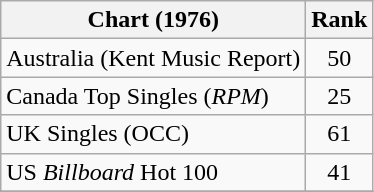<table class="wikitable sortable">
<tr>
<th align="left">Chart (1976)</th>
<th style="text-align:center;">Rank</th>
</tr>
<tr>
<td>Australia (Kent Music Report)</td>
<td style="text-align:center;">50</td>
</tr>
<tr>
<td>Canada Top Singles (<em>RPM</em>)</td>
<td style="text-align:center;">25</td>
</tr>
<tr>
<td>UK Singles (OCC)</td>
<td style="text-align:center;">61</td>
</tr>
<tr>
<td>US <em>Billboard</em> Hot 100</td>
<td style="text-align:center;">41</td>
</tr>
<tr>
</tr>
</table>
